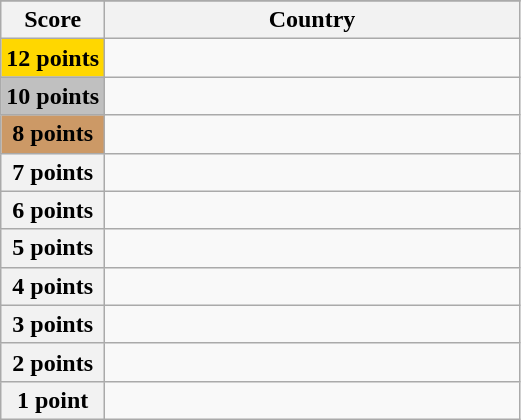<table class="wikitable">
<tr>
</tr>
<tr>
<th scope="col" width="20%">Score</th>
<th scope="col">Country</th>
</tr>
<tr>
<th scope="row" style="background:gold">12 points</th>
<td></td>
</tr>
<tr>
<th scope="row" style="background:silver">10 points</th>
<td></td>
</tr>
<tr>
<th scope="row" style="background:#CC9966">8 points</th>
<td></td>
</tr>
<tr>
<th scope="row">7 points</th>
<td></td>
</tr>
<tr>
<th scope="row">6 points</th>
<td></td>
</tr>
<tr>
<th scope="row">5 points</th>
<td></td>
</tr>
<tr>
<th scope="row">4 points</th>
<td></td>
</tr>
<tr>
<th scope="row">3 points</th>
<td></td>
</tr>
<tr>
<th scope="row">2 points</th>
<td></td>
</tr>
<tr>
<th scope="row">1 point</th>
<td></td>
</tr>
</table>
